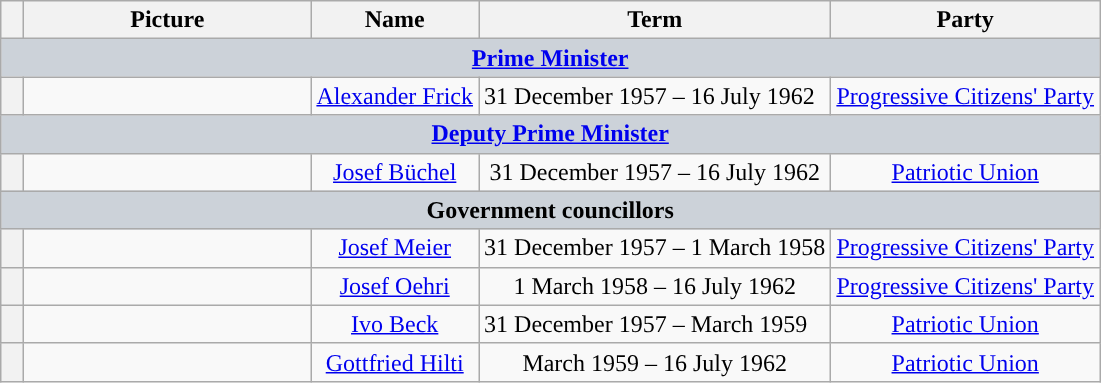<table class="wikitable" style="text-align:center">
<tr>
<th style="width: 0.5em"></th>
<th style="width: 11.5em"><strong>Picture</strong></th>
<th><strong>Name</strong></th>
<th><strong>Term</strong></th>
<th><strong>Party</strong></th>
</tr>
<tr>
<th colspan="6" style="background:#CCD2D9"><a href='#'>Prime Minister</a></th>
</tr>
<tr>
<th style="background:"></th>
<td></td>
<td><a href='#'>Alexander Frick</a></td>
<td style="text-align:left">31 December 1957 – 16 July 1962</td>
<td><a href='#'>Progressive Citizens' Party</a></td>
</tr>
<tr>
<th colspan="6" style="background:#CCD2D9"><a href='#'>Deputy Prime Minister</a></th>
</tr>
<tr>
<th style="background:"></th>
<td></td>
<td><a href='#'>Josef Büchel</a></td>
<td>31 December 1957 – 16 July 1962</td>
<td><a href='#'>Patriotic Union</a></td>
</tr>
<tr>
<th colspan="6" style="background:#CCD2D9">Government councillors</th>
</tr>
<tr>
<th style="background:"></th>
<td></td>
<td><a href='#'>Josef Meier</a></td>
<td style="text-align:left">31 December 1957 – 1 March 1958</td>
<td><a href='#'>Progressive Citizens' Party</a></td>
</tr>
<tr>
<th style="background:"></th>
<td></td>
<td><a href='#'>Josef Oehri</a></td>
<td>1 March 1958 – 16 July 1962</td>
<td><a href='#'>Progressive Citizens' Party</a></td>
</tr>
<tr>
<th style="background:"></th>
<td></td>
<td><a href='#'>Ivo Beck</a></td>
<td style="text-align:left">31 December 1957 – March 1959</td>
<td><a href='#'>Patriotic Union</a></td>
</tr>
<tr>
<th style="background:"></th>
<td></td>
<td><a href='#'>Gottfried Hilti</a></td>
<td>March 1959 – 16 July 1962</td>
<td><a href='#'>Patriotic Union</a></td>
</tr>
</table>
